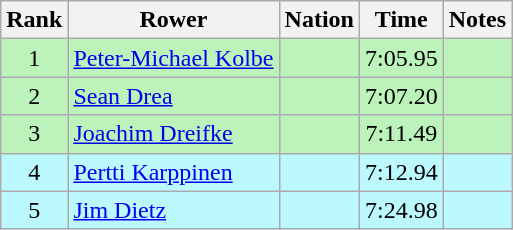<table class="wikitable sortable" style="text-align:center">
<tr>
<th>Rank</th>
<th>Rower</th>
<th>Nation</th>
<th>Time</th>
<th>Notes</th>
</tr>
<tr bgcolor=bbf3bb>
<td>1</td>
<td align=left><a href='#'>Peter-Michael Kolbe</a></td>
<td align=left></td>
<td>7:05.95</td>
<td></td>
</tr>
<tr bgcolor=bbf3bb>
<td>2</td>
<td align=left><a href='#'>Sean Drea</a></td>
<td align=left></td>
<td>7:07.20</td>
<td></td>
</tr>
<tr bgcolor=bbf3bb>
<td>3</td>
<td align=left><a href='#'>Joachim Dreifke</a></td>
<td align=left></td>
<td>7:11.49</td>
<td></td>
</tr>
<tr bgcolor=bbf9ff>
<td>4</td>
<td align=left><a href='#'>Pertti Karppinen</a></td>
<td align=left></td>
<td>7:12.94</td>
<td></td>
</tr>
<tr bgcolor=bbf9ff>
<td>5</td>
<td align=left><a href='#'>Jim Dietz</a></td>
<td align=left></td>
<td>7:24.98</td>
<td></td>
</tr>
</table>
